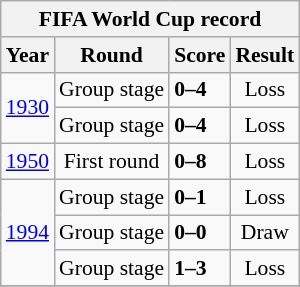<table class="wikitable collapsible collapsed" style="text-align: center;font-size:90%;">
<tr>
<th colspan=4>FIFA World Cup record</th>
</tr>
<tr>
<th>Year</th>
<th>Round</th>
<th>Score</th>
<th>Result</th>
</tr>
<tr>
<td rowspan=2><a href='#'>1930</a></td>
<td>Group stage</td>
<td align="left"> <strong>0–4</strong> </td>
<td>Loss</td>
</tr>
<tr>
<td>Group stage</td>
<td align="left"> <strong>0–4</strong> </td>
<td>Loss</td>
</tr>
<tr>
<td rowspan=1><a href='#'>1950</a></td>
<td>First round</td>
<td align="left"> <strong>0–8</strong> </td>
<td>Loss</td>
</tr>
<tr>
<td rowspan=3><a href='#'>1994</a></td>
<td>Group stage</td>
<td align="left"> <strong>0–1</strong> </td>
<td>Loss</td>
</tr>
<tr>
<td>Group stage</td>
<td align="left"> <strong>0–0</strong> </td>
<td>Draw</td>
</tr>
<tr>
<td>Group stage</td>
<td align="left"> <strong>1–3</strong> </td>
<td>Loss</td>
</tr>
<tr>
</tr>
</table>
